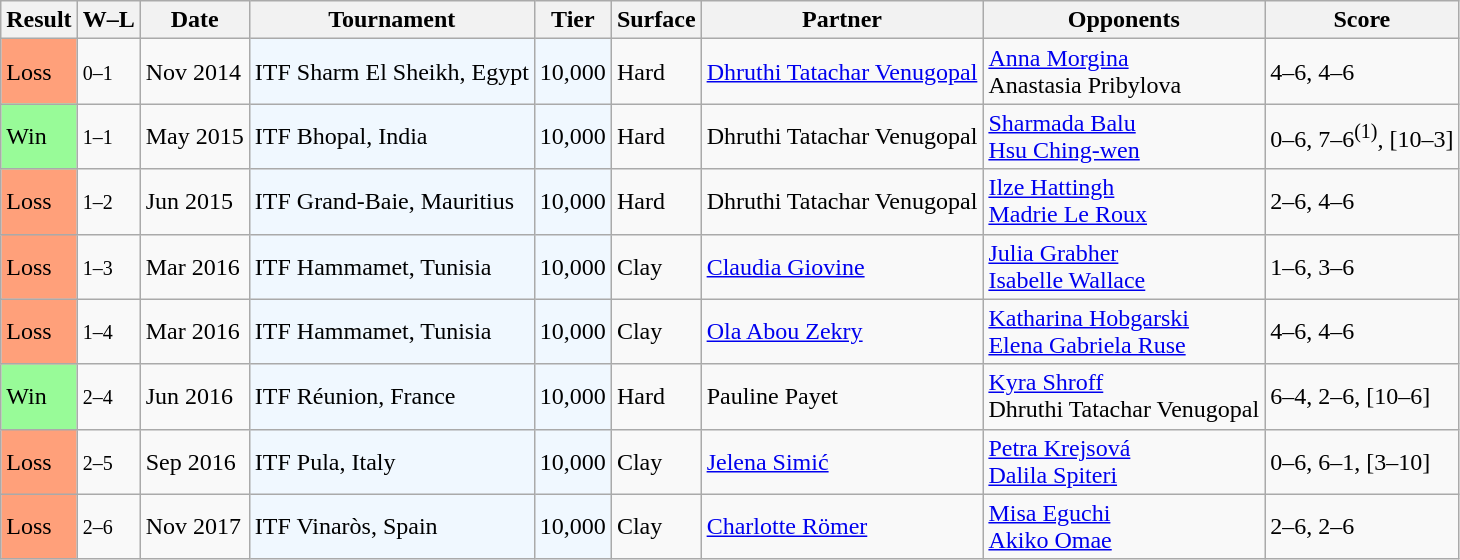<table class="wikitable sortable">
<tr>
<th>Result</th>
<th class="unsortable">W–L</th>
<th>Date</th>
<th>Tournament</th>
<th>Tier</th>
<th>Surface</th>
<th>Partner</th>
<th>Opponents</th>
<th class="unsortable">Score</th>
</tr>
<tr>
<td style="background:#ffa07a;">Loss</td>
<td><small>0–1</small></td>
<td>Nov 2014</td>
<td style="background:#f0f8ff;">ITF Sharm El Sheikh, Egypt</td>
<td style="background:#f0f8ff;">10,000</td>
<td>Hard</td>
<td> <a href='#'>Dhruthi Tatachar Venugopal</a></td>
<td> <a href='#'>Anna Morgina</a> <br>  Anastasia Pribylova</td>
<td>4–6, 4–6</td>
</tr>
<tr>
<td style="background:#98fb98;">Win</td>
<td><small>1–1</small></td>
<td>May 2015</td>
<td style="background:#f0f8ff;">ITF Bhopal, India</td>
<td style="background:#f0f8ff;">10,000</td>
<td>Hard</td>
<td> Dhruthi Tatachar Venugopal</td>
<td> <a href='#'>Sharmada Balu</a> <br>  <a href='#'>Hsu Ching-wen</a></td>
<td>0–6, 7–6<sup>(1)</sup>, [10–3]</td>
</tr>
<tr>
<td style="background:#ffa07a;">Loss</td>
<td><small>1–2</small></td>
<td>Jun 2015</td>
<td style="background:#f0f8ff;">ITF Grand-Baie, Mauritius</td>
<td style="background:#f0f8ff;">10,000</td>
<td>Hard</td>
<td> Dhruthi Tatachar Venugopal</td>
<td> <a href='#'>Ilze Hattingh</a> <br>  <a href='#'>Madrie Le Roux</a></td>
<td>2–6, 4–6</td>
</tr>
<tr>
<td style="background:#ffa07a;">Loss</td>
<td><small>1–3</small></td>
<td>Mar 2016</td>
<td style="background:#f0f8ff;">ITF Hammamet, Tunisia</td>
<td style="background:#f0f8ff;">10,000</td>
<td>Clay</td>
<td> <a href='#'>Claudia Giovine</a></td>
<td> <a href='#'>Julia Grabher</a> <br>  <a href='#'>Isabelle Wallace</a></td>
<td>1–6, 3–6</td>
</tr>
<tr>
<td style="background:#ffa07a;">Loss</td>
<td><small>1–4</small></td>
<td>Mar 2016</td>
<td style="background:#f0f8ff;">ITF Hammamet, Tunisia</td>
<td style="background:#f0f8ff;">10,000</td>
<td>Clay</td>
<td> <a href='#'>Ola Abou Zekry</a></td>
<td> <a href='#'>Katharina Hobgarski</a> <br>  <a href='#'>Elena Gabriela Ruse</a></td>
<td>4–6, 4–6</td>
</tr>
<tr>
<td style="background:#98fb98;">Win</td>
<td><small>2–4</small></td>
<td>Jun 2016</td>
<td style="background:#f0f8ff;">ITF Réunion, France</td>
<td style="background:#f0f8ff;">10,000</td>
<td>Hard</td>
<td> Pauline Payet</td>
<td> <a href='#'>Kyra Shroff</a> <br>  Dhruthi Tatachar Venugopal</td>
<td>6–4, 2–6, [10–6]</td>
</tr>
<tr>
<td style="background:#ffa07a;">Loss</td>
<td><small>2–5</small></td>
<td>Sep 2016</td>
<td style="background:#f0f8ff;">ITF Pula, Italy</td>
<td style="background:#f0f8ff;">10,000</td>
<td>Clay</td>
<td> <a href='#'>Jelena Simić</a></td>
<td> <a href='#'>Petra Krejsová</a> <br>  <a href='#'>Dalila Spiteri</a></td>
<td>0–6, 6–1, [3–10]</td>
</tr>
<tr>
<td style="background:#ffa07a;">Loss</td>
<td><small>2–6</small></td>
<td>Nov 2017</td>
<td style="background:#f0f8ff;">ITF Vinaròs, Spain</td>
<td style="background:#f0f8ff;">10,000</td>
<td>Clay</td>
<td> <a href='#'>Charlotte Römer</a></td>
<td> <a href='#'>Misa Eguchi</a> <br>  <a href='#'>Akiko Omae</a></td>
<td>2–6, 2–6</td>
</tr>
</table>
